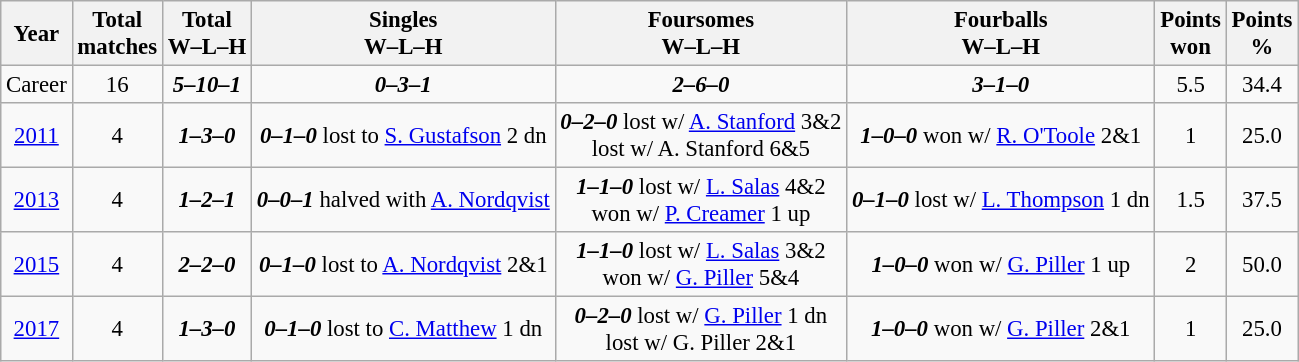<table class="wikitable" style="text-align:center; font-size: 95%;">
<tr>
<th>Year</th>
<th>Total<br>matches</th>
<th>Total<br>W–L–H</th>
<th>Singles<br>W–L–H</th>
<th>Foursomes<br>W–L–H</th>
<th>Fourballs<br>W–L–H</th>
<th>Points<br>won</th>
<th>Points<br>%</th>
</tr>
<tr>
<td>Career</td>
<td>16</td>
<td><strong><em>5–10–1</em></strong></td>
<td><strong><em>0–3–1</em></strong></td>
<td><strong><em>2–6–0</em></strong></td>
<td><strong><em>3–1–0</em></strong></td>
<td>5.5</td>
<td>34.4</td>
</tr>
<tr>
<td><a href='#'>2011</a></td>
<td>4</td>
<td><strong><em>1–3–0</em></strong></td>
<td><strong><em>0–1–0</em></strong> lost to <a href='#'>S. Gustafson</a> 2 dn</td>
<td><strong><em>0–2–0</em></strong> lost w/ <a href='#'>A. Stanford</a> 3&2<br>lost w/ A. Stanford 6&5</td>
<td><strong><em>1–0–0</em></strong> won w/ <a href='#'>R. O'Toole</a> 2&1</td>
<td>1</td>
<td>25.0</td>
</tr>
<tr>
<td><a href='#'>2013</a></td>
<td>4</td>
<td><strong><em>1–2–1</em></strong></td>
<td><strong><em>0–0–1</em></strong> halved with <a href='#'>A. Nordqvist</a></td>
<td><strong><em>1–1–0</em></strong> lost w/ <a href='#'>L. Salas</a> 4&2<br>won w/ <a href='#'>P. Creamer</a> 1 up</td>
<td><strong><em>0–1–0</em></strong> lost w/ <a href='#'>L. Thompson</a> 1 dn</td>
<td>1.5</td>
<td>37.5</td>
</tr>
<tr>
<td><a href='#'>2015</a></td>
<td>4</td>
<td><strong><em>2–2–0</em></strong></td>
<td><strong><em>0–1–0</em></strong> lost to <a href='#'>A. Nordqvist</a> 2&1</td>
<td><strong><em>1–1–0</em></strong> lost w/ <a href='#'>L. Salas</a> 3&2<br>won w/ <a href='#'>G. Piller</a> 5&4</td>
<td><strong><em>1–0–0</em></strong> won w/ <a href='#'>G. Piller</a> 1 up</td>
<td>2</td>
<td>50.0</td>
</tr>
<tr>
<td><a href='#'>2017</a></td>
<td>4</td>
<td><strong><em>1–3–0</em></strong></td>
<td><strong><em>0–1–0</em></strong> lost to <a href='#'>C. Matthew</a> 1 dn</td>
<td><strong><em>0–2–0</em></strong> lost w/ <a href='#'>G. Piller</a> 1 dn<br>lost w/ G. Piller 2&1</td>
<td><strong><em>1–0–0</em></strong> won w/ <a href='#'>G. Piller</a> 2&1</td>
<td>1</td>
<td>25.0</td>
</tr>
</table>
